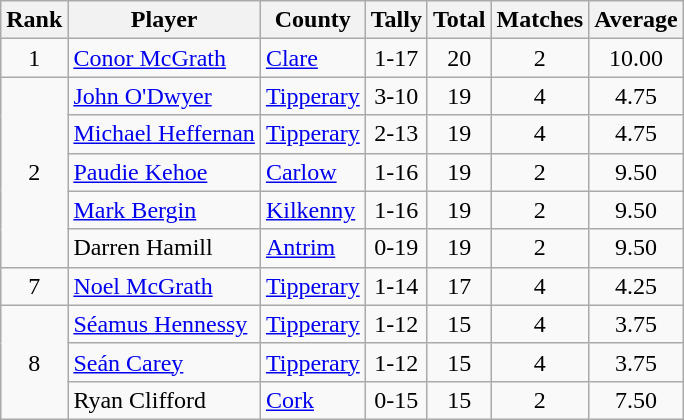<table class="wikitable">
<tr>
<th>Rank</th>
<th>Player</th>
<th>County</th>
<th>Tally</th>
<th>Total</th>
<th>Matches</th>
<th>Average</th>
</tr>
<tr>
<td rowspan=1 align=center>1</td>
<td><a href='#'>Conor McGrath</a></td>
<td><a href='#'>Clare</a></td>
<td align=center>1-17</td>
<td align=center>20</td>
<td align=center>2</td>
<td align=center>10.00</td>
</tr>
<tr>
<td rowspan=5 align=center>2</td>
<td><a href='#'>John O'Dwyer</a></td>
<td><a href='#'>Tipperary</a></td>
<td align=center>3-10</td>
<td align=center>19</td>
<td align=center>4</td>
<td align=center>4.75</td>
</tr>
<tr>
<td><a href='#'>Michael Heffernan</a></td>
<td><a href='#'>Tipperary</a></td>
<td align=center>2-13</td>
<td align=center>19</td>
<td align=center>4</td>
<td align=center>4.75</td>
</tr>
<tr>
<td><a href='#'>Paudie Kehoe</a></td>
<td><a href='#'>Carlow</a></td>
<td align=center>1-16</td>
<td align=center>19</td>
<td align=center>2</td>
<td align=center>9.50</td>
</tr>
<tr>
<td><a href='#'>Mark Bergin</a></td>
<td><a href='#'>Kilkenny</a></td>
<td align=center>1-16</td>
<td align=center>19</td>
<td align=center>2</td>
<td align=center>9.50</td>
</tr>
<tr>
<td>Darren Hamill</td>
<td><a href='#'>Antrim</a></td>
<td align=center>0-19</td>
<td align=center>19</td>
<td align=center>2</td>
<td align=center>9.50</td>
</tr>
<tr>
<td rowspan=1 align=center>7</td>
<td><a href='#'>Noel McGrath</a></td>
<td><a href='#'>Tipperary</a></td>
<td align=center>1-14</td>
<td align=center>17</td>
<td align=center>4</td>
<td align=center>4.25</td>
</tr>
<tr>
<td rowspan=3 align=center>8</td>
<td><a href='#'>Séamus Hennessy</a></td>
<td><a href='#'>Tipperary</a></td>
<td align=center>1-12</td>
<td align=center>15</td>
<td align=center>4</td>
<td align=center>3.75</td>
</tr>
<tr>
<td><a href='#'>Seán Carey</a></td>
<td><a href='#'>Tipperary</a></td>
<td align=center>1-12</td>
<td align=center>15</td>
<td align=center>4</td>
<td align=center>3.75</td>
</tr>
<tr>
<td>Ryan Clifford</td>
<td><a href='#'>Cork</a></td>
<td align=center>0-15</td>
<td align=center>15</td>
<td align=center>2</td>
<td align=center>7.50</td>
</tr>
</table>
